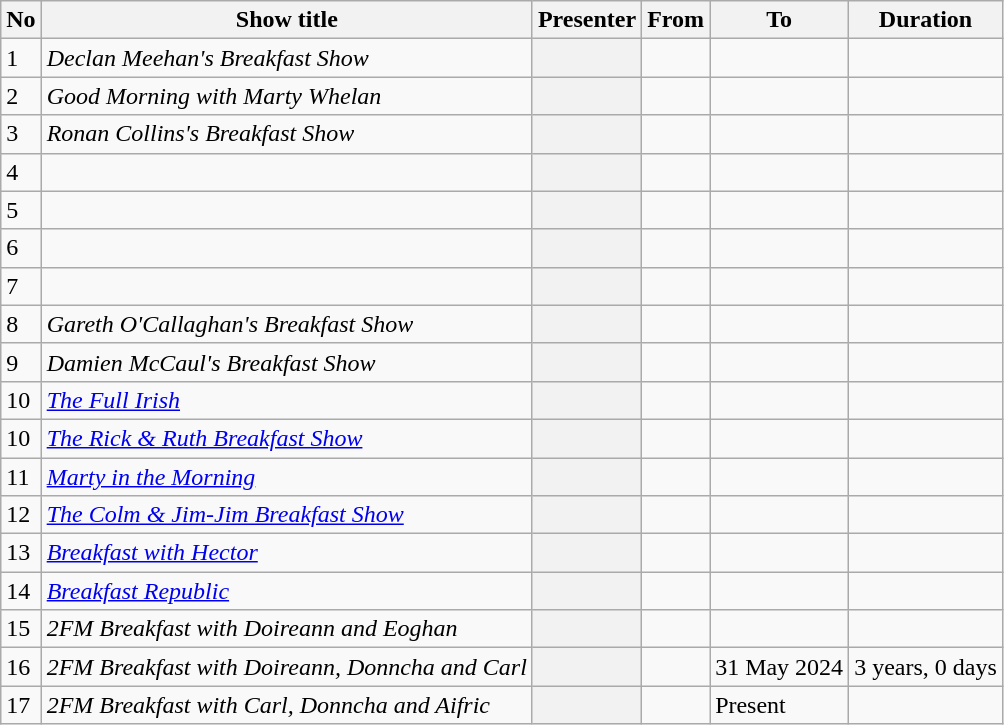<table class="wikitable sortable">
<tr>
<th scope="col">No</th>
<th scope="col">Show title</th>
<th scope="col">Presenter</th>
<th scope="col">From</th>
<th scope="col" class="unsortable">To</th>
<th scope="col">Duration</th>
</tr>
<tr>
<td>1</td>
<td><em>Declan Meehan's Breakfast Show</em></td>
<th scope="row"></th>
<td></td>
<td></td>
<td></td>
</tr>
<tr>
<td>2</td>
<td><em>Good Morning with Marty Whelan</em></td>
<th scope="row"></th>
<td></td>
<td></td>
<td></td>
</tr>
<tr>
<td>3</td>
<td><em>Ronan Collins's Breakfast Show</em></td>
<th scope="row"></th>
<td></td>
<td></td>
<td></td>
</tr>
<tr>
<td>4</td>
<td></td>
<th scope="row"></th>
<td></td>
<td></td>
<td></td>
</tr>
<tr>
<td>5</td>
<td></td>
<th scope="row"></th>
<td></td>
<td></td>
<td></td>
</tr>
<tr>
<td>6</td>
<td></td>
<th scope="row"></th>
<td></td>
<td></td>
<td></td>
</tr>
<tr>
<td>7</td>
<td></td>
<th scope="row"></th>
<td></td>
<td></td>
<td></td>
</tr>
<tr>
<td>8</td>
<td><em>Gareth O'Callaghan's Breakfast Show</em></td>
<th scope="row"></th>
<td></td>
<td></td>
<td></td>
</tr>
<tr>
<td>9</td>
<td><em>Damien McCaul's Breakfast Show</em></td>
<th scope="row"></th>
<td></td>
<td></td>
<td></td>
</tr>
<tr>
<td>10</td>
<td><em><a href='#'>The Full Irish</a></em></td>
<th scope="row"></th>
<td></td>
<td></td>
<td></td>
</tr>
<tr>
<td>10</td>
<td><em><a href='#'>The Rick & Ruth Breakfast Show</a></em></td>
<th scope="row"></th>
<td></td>
<td></td>
<td></td>
</tr>
<tr>
<td>11</td>
<td><em><a href='#'>Marty in the Morning</a></em></td>
<th scope="row"></th>
<td></td>
<td></td>
<td></td>
</tr>
<tr>
<td>12</td>
<td><em><a href='#'>The Colm & Jim-Jim Breakfast Show</a></em></td>
<th scope="row"></th>
<td></td>
<td></td>
<td></td>
</tr>
<tr>
<td>13</td>
<td><em><a href='#'>Breakfast with Hector</a></em></td>
<th scope="row"></th>
<td></td>
<td></td>
<td></td>
</tr>
<tr>
<td>14</td>
<td><em><a href='#'>Breakfast Republic</a></em></td>
<th scope="row"></th>
<td></td>
<td></td>
<td></td>
</tr>
<tr>
<td>15</td>
<td><em>2FM Breakfast with Doireann and Eoghan</em></td>
<th scope="row"></th>
<td></td>
<td></td>
<td></td>
</tr>
<tr>
<td>16</td>
<td><em>2FM Breakfast with Doireann, Donncha and Carl</em></td>
<th scope="row"></th>
<td></td>
<td>31 May 2024</td>
<td>3 years, 0 days</td>
</tr>
<tr>
<td>17</td>
<td><em>2FM Breakfast with Carl, Donncha and Aifric</em></td>
<th scope="row"></th>
<td></td>
<td>Present</td>
<td></td>
</tr>
</table>
